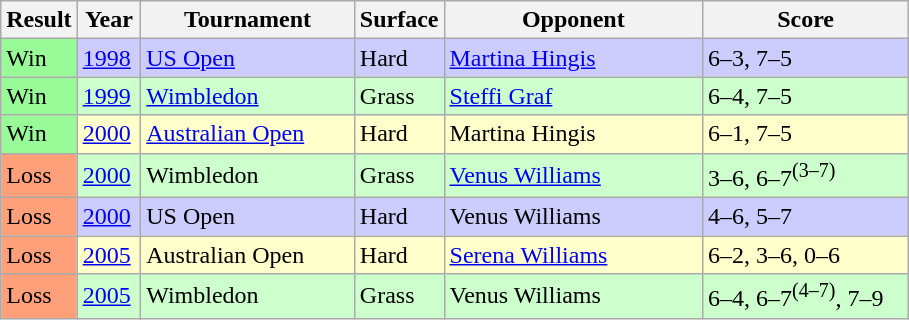<table class="sortable wikitable">
<tr>
<th style="width:30px">Result</th>
<th style="width:35px">Year</th>
<th style="width:135px">Tournament</th>
<th style="width:50px">Surface</th>
<th style="width:165px">Opponent</th>
<th style="width:130px" class="unsortable">Score</th>
</tr>
<tr bgcolor="#CCCCFF">
<td style="background:#98fb98;">Win</td>
<td><a href='#'>1998</a></td>
<td><a href='#'>US Open</a></td>
<td>Hard</td>
<td> <a href='#'>Martina Hingis</a></td>
<td>6–3, 7–5</td>
</tr>
<tr bgcolor="#CCFFCC">
<td style="background:#98fb98;">Win</td>
<td><a href='#'>1999</a></td>
<td><a href='#'>Wimbledon</a></td>
<td>Grass</td>
<td> <a href='#'>Steffi Graf</a></td>
<td>6–4, 7–5</td>
</tr>
<tr bgcolor="#FFFFCC">
<td style="background:#98fb98;">Win</td>
<td><a href='#'>2000</a></td>
<td><a href='#'>Australian Open</a></td>
<td>Hard</td>
<td> Martina Hingis</td>
<td>6–1, 7–5</td>
</tr>
<tr bgcolor="#CCFFCC">
<td style="background:#ffa07a;">Loss</td>
<td><a href='#'>2000</a></td>
<td>Wimbledon</td>
<td>Grass</td>
<td> <a href='#'>Venus Williams</a></td>
<td>3–6, 6–7<sup>(3–7)</sup></td>
</tr>
<tr bgcolor="#CCCCFF">
<td style="background:#ffa07a;">Loss</td>
<td><a href='#'>2000</a></td>
<td>US Open</td>
<td>Hard</td>
<td> Venus Williams</td>
<td>4–6, 5–7</td>
</tr>
<tr bgcolor="#FFFFCC">
<td style="background:#ffa07a;">Loss</td>
<td><a href='#'>2005</a></td>
<td>Australian Open</td>
<td>Hard</td>
<td> <a href='#'>Serena Williams</a></td>
<td>6–2, 3–6, 0–6</td>
</tr>
<tr bgcolor="#CCFFCC">
<td style="background:#ffa07a;">Loss</td>
<td><a href='#'>2005</a></td>
<td>Wimbledon</td>
<td>Grass</td>
<td> Venus Williams</td>
<td>6–4, 6–7<sup>(4–7)</sup>, 7–9</td>
</tr>
</table>
